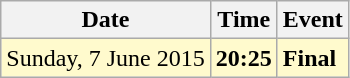<table class="wikitable">
<tr>
<th>Date</th>
<th>Time</th>
<th>Event</th>
</tr>
<tr style="background-color:lemonchiffon;">
<td>Sunday, 7 June 2015</td>
<td><strong>20:25</strong></td>
<td><strong>Final</strong></td>
</tr>
</table>
